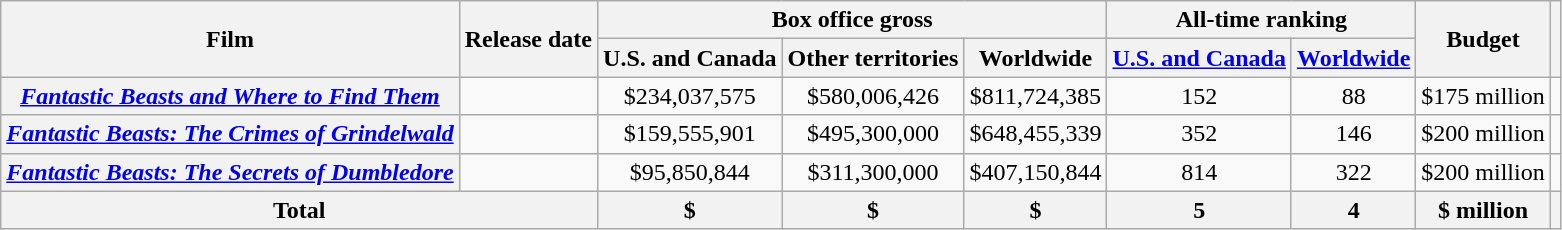<table class="wikitable plainrowheaders sortable" style="text-align:center">
<tr>
<th scope="col" rowspan="2">Film</th>
<th scope="col" rowspan="2">Release date</th>
<th colspan="3">Box office gross</th>
<th scope="col" colspan="2" text="wrap" class=unsortable>All-time ranking</th>
<th scope="col" rowspan="2">Budget</th>
<th scope="col" rowspan="2" class=unsortable></th>
</tr>
<tr>
<th scope="col">U.S. and Canada</th>
<th scope="col">Other territories</th>
<th scope="col">Worldwide</th>
<th scope="col"><a href='#'>U.S. and Canada</a></th>
<th scope="col"><a href='#'>Worldwide</a></th>
</tr>
<tr>
<th scope="row"><em><a href='#'>Fantastic Beasts and Where to Find Them</a></em></th>
<td></td>
<td>$234,037,575</td>
<td>$580,006,426</td>
<td>$811,724,385</td>
<td>152</td>
<td>88</td>
<td>$175 million</td>
<td></td>
</tr>
<tr>
<th scope="row"><em><a href='#'>Fantastic Beasts: The Crimes of Grindelwald</a></em></th>
<td></td>
<td>$159,555,901</td>
<td>$495,300,000</td>
<td>$648,455,339</td>
<td>352</td>
<td>146</td>
<td>$200 million</td>
<td></td>
</tr>
<tr>
<th scope="row"><em><a href='#'>Fantastic Beasts: The Secrets of Dumbledore</a></em></th>
<td></td>
<td>$95,850,844</td>
<td>$311,300,000</td>
<td>$407,150,844</td>
<td>814</td>
<td>322</td>
<td>$200 million</td>
<td></td>
</tr>
<tr>
<th colspan="2">Total</th>
<th>$</th>
<th>$</th>
<th>$</th>
<th>5</th>
<th>4</th>
<th>$ million</th>
<th><br></th>
</tr>
</table>
